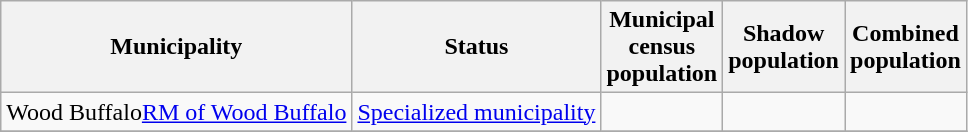<table class="wikitable">
<tr>
<th>Municipality</th>
<th>Status</th>
<th>Municipal<br>census<br>population</th>
<th>Shadow<br>population</th>
<th>Combined<br>population</th>
</tr>
<tr>
<td><span>Wood Buffalo</span><a href='#'>RM of Wood Buffalo</a></td>
<td align=center><a href='#'>Specialized municipality</a></td>
<td align=center></td>
<td align=center></td>
<td align=center></td>
</tr>
<tr>
</tr>
</table>
